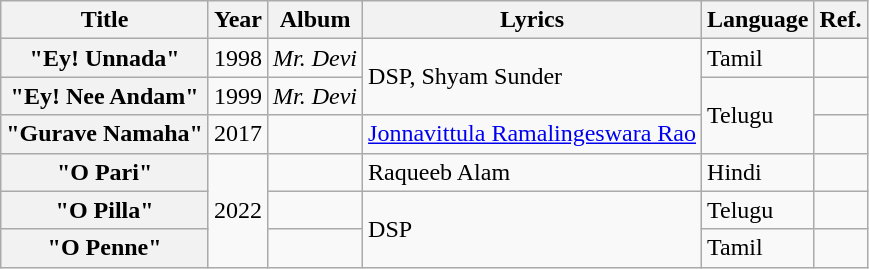<table class="wikitable">
<tr>
<th>Title</th>
<th>Year</th>
<th>Album</th>
<th>Lyrics</th>
<th>Language</th>
<th>Ref.</th>
</tr>
<tr>
<th scope="col">"Ey! Unnada"</th>
<td>1998</td>
<td><em>Mr. Devi</em></td>
<td rowspan="2">DSP, Shyam Sunder</td>
<td>Tamil</td>
<td></td>
</tr>
<tr>
<th scope="col">"Ey! Nee Andam"</th>
<td>1999</td>
<td><em>Mr. Devi</em></td>
<td rowspan="2">Telugu</td>
<td></td>
</tr>
<tr>
<th scope="col">"Gurave Namaha"<br></th>
<td>2017</td>
<td></td>
<td><a href='#'>Jonnavittula Ramalingeswara Rao</a></td>
<td></td>
</tr>
<tr>
<th>"O Pari"</th>
<td rowspan="3">2022</td>
<td></td>
<td>Raqueeb Alam</td>
<td>Hindi</td>
<td></td>
</tr>
<tr>
<th>"O Pilla"</th>
<td></td>
<td rowspan="2">DSP</td>
<td>Telugu</td>
<td></td>
</tr>
<tr>
<th>"O Penne"</th>
<td></td>
<td>Tamil</td>
<td></td>
</tr>
</table>
